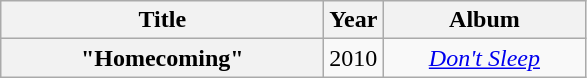<table class="wikitable plainrowheaders" style="text-align:center;" border="1">
<tr>
<th scope="col" style="width:13em;">Title</th>
<th scope="col" style="width:1em;">Year</th>
<th scope="col" style="width:8em;">Album</th>
</tr>
<tr>
<th scope="row">"Homecoming"</th>
<td>2010</td>
<td><em><a href='#'>Don't Sleep</a></em></td>
</tr>
</table>
